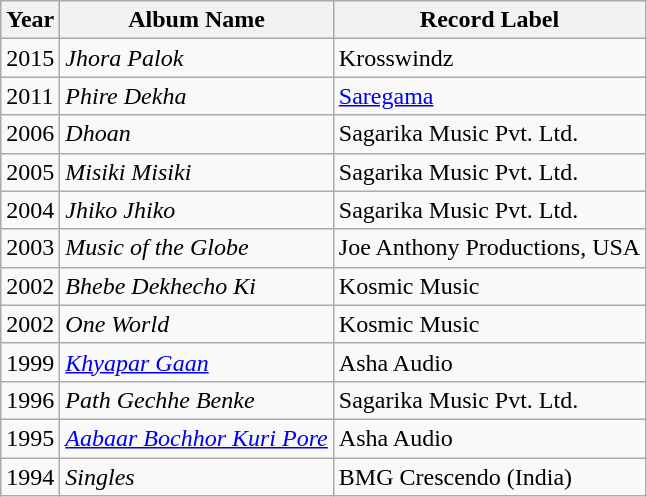<table class="wikitable">
<tr>
<th>Year</th>
<th>Album Name</th>
<th>Record Label</th>
</tr>
<tr>
<td>2015</td>
<td><em>Jhora Palok</em></td>
<td>Krosswindz</td>
</tr>
<tr>
<td>2011</td>
<td><em>Phire Dekha</em></td>
<td><a href='#'>Saregama</a></td>
</tr>
<tr>
<td>2006</td>
<td><em>Dhoan</em></td>
<td>Sagarika Music Pvt. Ltd.</td>
</tr>
<tr>
<td>2005</td>
<td><em>Misiki Misiki</em></td>
<td>Sagarika Music Pvt. Ltd.</td>
</tr>
<tr>
<td>2004</td>
<td><em>Jhiko Jhiko</em></td>
<td>Sagarika Music Pvt. Ltd.</td>
</tr>
<tr>
<td>2003</td>
<td><em>Music of the Globe</em></td>
<td>Joe Anthony Productions, USA</td>
</tr>
<tr>
<td>2002</td>
<td><em>Bhebe Dekhecho Ki</em></td>
<td>Kosmic Music</td>
</tr>
<tr>
<td>2002</td>
<td><em>One World</em></td>
<td>Kosmic Music</td>
</tr>
<tr>
<td>1999</td>
<td><em><a href='#'>Khyapar Gaan</a></em></td>
<td>Asha Audio</td>
</tr>
<tr>
<td>1996</td>
<td><em>Path Gechhe Benke</em></td>
<td>Sagarika Music Pvt. Ltd.</td>
</tr>
<tr>
<td>1995</td>
<td><em><a href='#'>Aabaar Bochhor Kuri Pore</a></em></td>
<td>Asha Audio</td>
</tr>
<tr>
<td>1994</td>
<td><em>Singles</em></td>
<td>BMG Crescendo (India)</td>
</tr>
</table>
